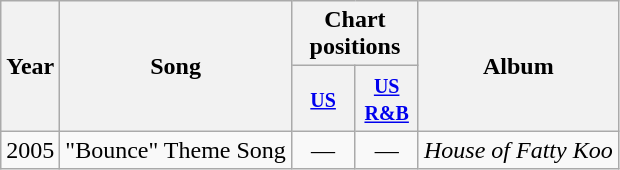<table class="wikitable">
<tr>
<th rowspan="2">Year</th>
<th rowspan="2">Song</th>
<th colspan="2">Chart<br>positions</th>
<th rowspan="2">Album</th>
</tr>
<tr>
<th width="35"><small><a href='#'>US</a></small></th>
<th width="35"><small><a href='#'>US R&B</a></small></th>
</tr>
<tr>
<td>2005</td>
<td>"Bounce" Theme Song</td>
<td align="center">—</td>
<td align="center">—</td>
<td><em>House of Fatty Koo</em></td>
</tr>
</table>
